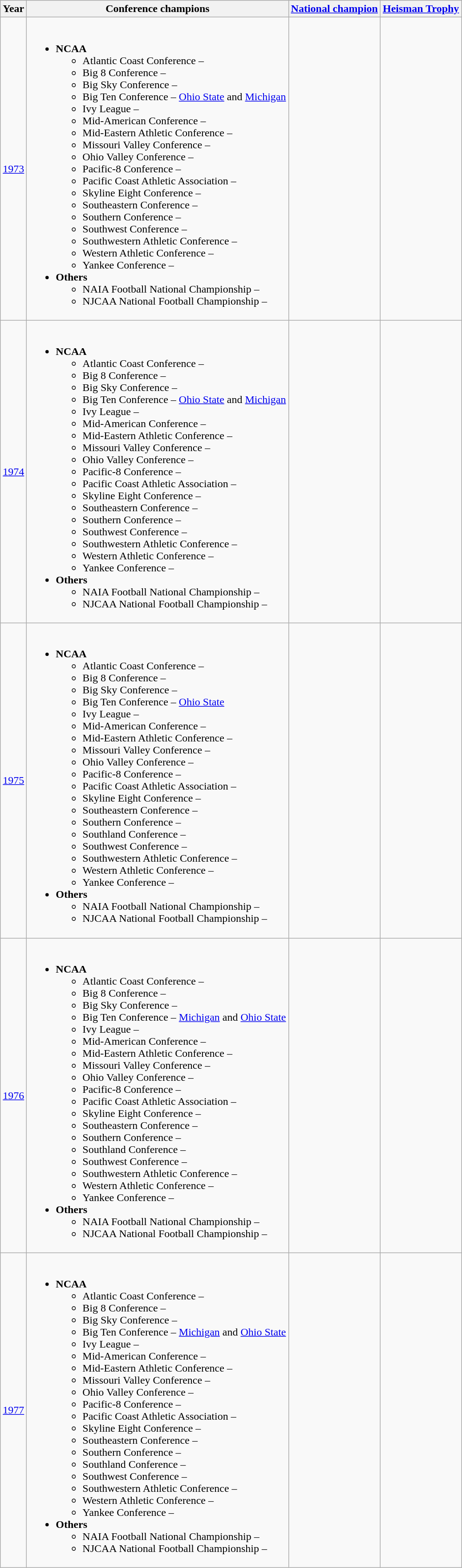<table class="wikitable">
<tr>
<th>Year</th>
<th>Conference champions</th>
<th><a href='#'>National champion</a></th>
<th><a href='#'>Heisman Trophy</a></th>
</tr>
<tr>
<td><a href='#'>1973</a></td>
<td><br><ul><li><strong>NCAA</strong><ul><li>Atlantic Coast Conference –</li><li>Big 8 Conference –</li><li>Big Sky Conference –</li><li>Big Ten Conference  – <a href='#'>Ohio State</a> and <a href='#'>Michigan</a></li><li>Ivy League –</li><li>Mid-American Conference –</li><li>Mid-Eastern Athletic Conference –</li><li>Missouri Valley Conference –</li><li>Ohio Valley Conference –</li><li>Pacific-8 Conference –</li><li>Pacific Coast Athletic Association –</li><li>Skyline Eight Conference –</li><li>Southeastern Conference –</li><li>Southern Conference –</li><li>Southwest Conference –</li><li>Southwestern Athletic Conference –</li><li>Western Athletic Conference –</li><li>Yankee Conference –</li></ul></li><li><strong>Others</strong><ul><li>NAIA Football National Championship –</li><li>NJCAA National Football Championship –</li></ul></li></ul></td>
<td></td>
<td></td>
</tr>
<tr>
<td><a href='#'>1974</a></td>
<td><br><ul><li><strong>NCAA</strong><ul><li>Atlantic Coast Conference –</li><li>Big 8 Conference –</li><li>Big Sky Conference –</li><li>Big Ten Conference  – <a href='#'>Ohio State</a> and <a href='#'>Michigan</a></li><li>Ivy League –</li><li>Mid-American Conference –</li><li>Mid-Eastern Athletic Conference –</li><li>Missouri Valley Conference –</li><li>Ohio Valley Conference –</li><li>Pacific-8 Conference –</li><li>Pacific Coast Athletic Association –</li><li>Skyline Eight Conference –</li><li>Southeastern Conference –</li><li>Southern Conference –</li><li>Southwest Conference –</li><li>Southwestern Athletic Conference –</li><li>Western Athletic Conference –</li><li>Yankee Conference –</li></ul></li><li><strong>Others</strong><ul><li>NAIA Football National Championship –</li><li>NJCAA National Football Championship –</li></ul></li></ul></td>
<td></td>
<td></td>
</tr>
<tr>
<td><a href='#'>1975</a></td>
<td><br><ul><li><strong>NCAA</strong><ul><li>Atlantic Coast Conference –</li><li>Big 8 Conference –</li><li>Big Sky Conference –</li><li>Big Ten Conference  – <a href='#'>Ohio State</a></li><li>Ivy League –</li><li>Mid-American Conference –</li><li>Mid-Eastern Athletic Conference –</li><li>Missouri Valley Conference –</li><li>Ohio Valley Conference –</li><li>Pacific-8 Conference –</li><li>Pacific Coast Athletic Association –</li><li>Skyline Eight Conference –</li><li>Southeastern Conference –</li><li>Southern Conference –</li><li>Southland Conference –</li><li>Southwest Conference –</li><li>Southwestern Athletic Conference –</li><li>Western Athletic Conference –</li><li>Yankee Conference –</li></ul></li><li><strong>Others</strong><ul><li>NAIA Football National Championship –</li><li>NJCAA National Football Championship –</li></ul></li></ul></td>
<td></td>
<td></td>
</tr>
<tr>
<td><a href='#'>1976</a></td>
<td><br><ul><li><strong>NCAA</strong><ul><li>Atlantic Coast Conference –</li><li>Big 8 Conference –</li><li>Big Sky Conference –</li><li>Big Ten Conference  – <a href='#'>Michigan</a> and <a href='#'>Ohio State</a></li><li>Ivy League –</li><li>Mid-American Conference –</li><li>Mid-Eastern Athletic Conference –</li><li>Missouri Valley Conference –</li><li>Ohio Valley Conference –</li><li>Pacific-8 Conference –</li><li>Pacific Coast Athletic Association –</li><li>Skyline Eight Conference –</li><li>Southeastern Conference –</li><li>Southern Conference –</li><li>Southland Conference –</li><li>Southwest Conference –</li><li>Southwestern Athletic Conference –</li><li>Western Athletic Conference –</li><li>Yankee Conference –</li></ul></li><li><strong>Others</strong><ul><li>NAIA Football National Championship –</li><li>NJCAA National Football Championship –</li></ul></li></ul></td>
<td></td>
<td></td>
</tr>
<tr>
<td><a href='#'>1977</a></td>
<td><br><ul><li><strong>NCAA</strong><ul><li>Atlantic Coast Conference –</li><li>Big 8 Conference –</li><li>Big Sky Conference –</li><li>Big Ten Conference  – <a href='#'>Michigan</a> and <a href='#'>Ohio State</a></li><li>Ivy League –</li><li>Mid-American Conference –</li><li>Mid-Eastern Athletic Conference –</li><li>Missouri Valley Conference –</li><li>Ohio Valley Conference –</li><li>Pacific-8 Conference –</li><li>Pacific Coast Athletic Association –</li><li>Skyline Eight Conference –</li><li>Southeastern Conference –</li><li>Southern Conference –</li><li>Southland Conference –</li><li>Southwest Conference –</li><li>Southwestern Athletic Conference –</li><li>Western Athletic Conference –</li><li>Yankee Conference –</li></ul></li><li><strong>Others</strong><ul><li>NAIA Football National Championship –</li><li>NJCAA National Football Championship –</li></ul></li></ul></td>
<td></td>
<td></td>
</tr>
</table>
